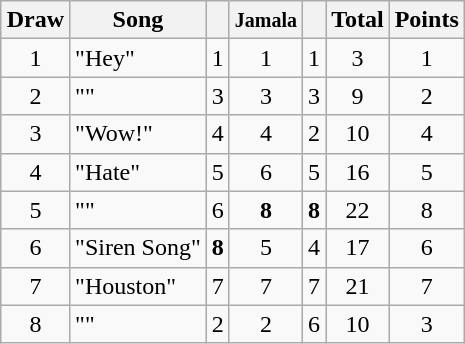<table class="wikitable collapsible" style="float:right; margin:10px; text-align:center;">
<tr>
<th>Draw</th>
<th>Song</th>
<th><small></small></th>
<th><small>Jamala</small></th>
<th><small></small></th>
<th>Total</th>
<th>Points</th>
</tr>
<tr>
<td>1</td>
<td align="left">"Hey"</td>
<td>1</td>
<td>1</td>
<td>1</td>
<td>3</td>
<td>1</td>
</tr>
<tr>
<td>2</td>
<td align="left">""</td>
<td>3</td>
<td>3</td>
<td>3</td>
<td>9</td>
<td>2</td>
</tr>
<tr>
<td>3</td>
<td align="left">"Wow!"</td>
<td>4</td>
<td>4</td>
<td>2</td>
<td>10</td>
<td>4</td>
</tr>
<tr>
<td>4</td>
<td align="left">"Hate"</td>
<td>5</td>
<td>6</td>
<td>5</td>
<td>16</td>
<td>5</td>
</tr>
<tr>
<td>5</td>
<td align="left">""</td>
<td>6</td>
<td><strong>8</strong></td>
<td><strong>8</strong></td>
<td>22</td>
<td>8</td>
</tr>
<tr>
<td>6</td>
<td align="left">"Siren Song"</td>
<td><strong>8</strong></td>
<td>5</td>
<td>4</td>
<td>17</td>
<td>6</td>
</tr>
<tr>
<td>7</td>
<td align="left">"Houston"</td>
<td>7</td>
<td>7</td>
<td>7</td>
<td>21</td>
<td>7</td>
</tr>
<tr>
<td>8</td>
<td align="left">""</td>
<td>2</td>
<td>2</td>
<td>6</td>
<td>10</td>
<td>3</td>
</tr>
</table>
